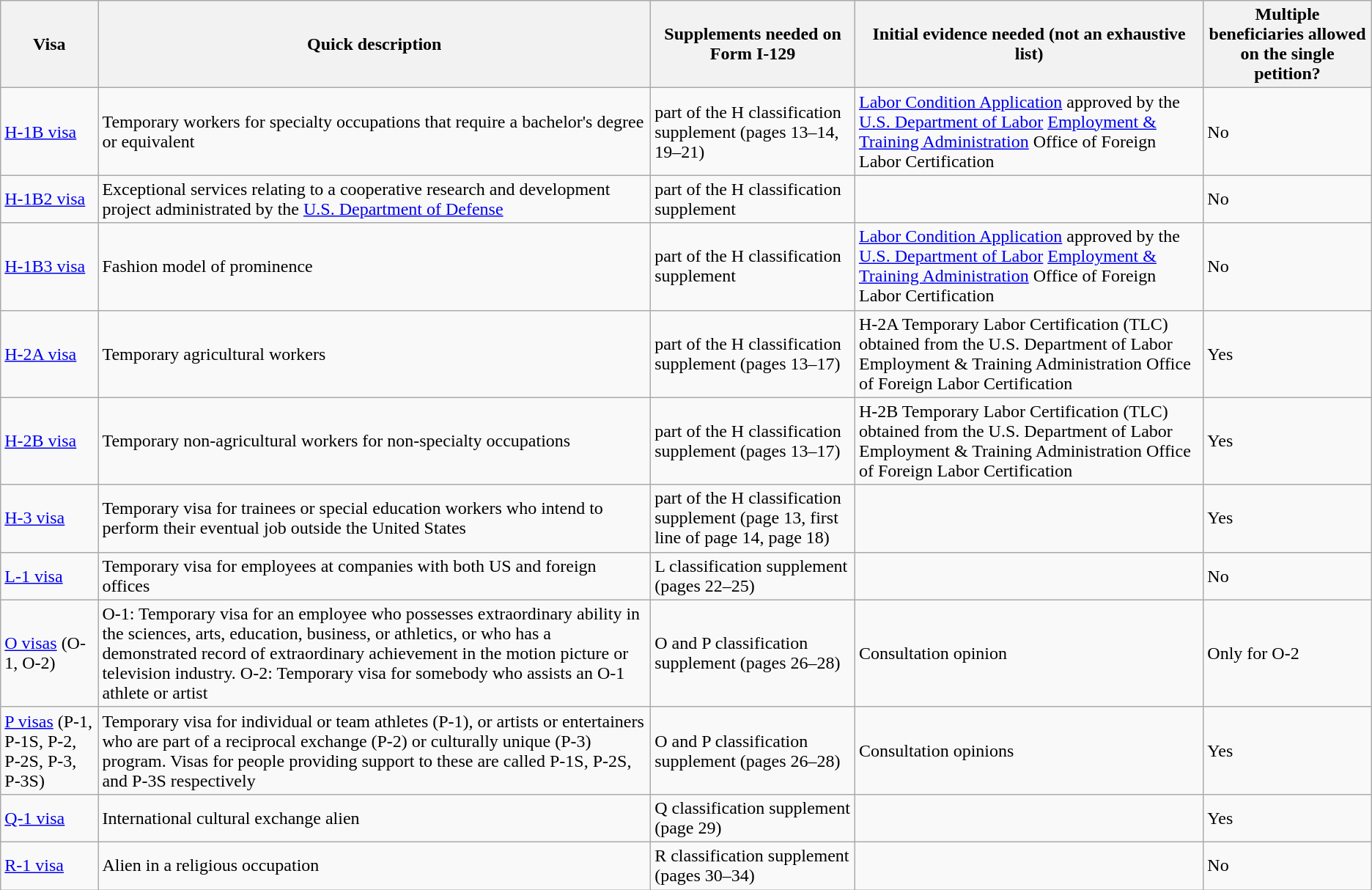<table class="wikitable">
<tr>
<th>Visa</th>
<th>Quick description</th>
<th>Supplements needed on Form I-129</th>
<th>Initial evidence needed (not an exhaustive list)</th>
<th>Multiple beneficiaries allowed on the single petition?</th>
</tr>
<tr>
<td><a href='#'>H-1B visa</a></td>
<td>Temporary workers for specialty occupations that require a bachelor's degree or equivalent</td>
<td>part of the H classification supplement (pages 13–14, 19–21)</td>
<td><a href='#'>Labor Condition Application</a> approved by the <a href='#'>U.S. Department of Labor</a> <a href='#'>Employment & Training Administration</a> Office of Foreign Labor Certification</td>
<td>No</td>
</tr>
<tr>
<td><a href='#'>H-1B2 visa</a></td>
<td>Exceptional services relating to a cooperative research and development project administrated by the <a href='#'>U.S. Department of Defense</a></td>
<td>part of the H classification supplement</td>
<td></td>
<td>No</td>
</tr>
<tr>
<td><a href='#'>H-1B3 visa</a></td>
<td>Fashion model of prominence</td>
<td>part of the H classification supplement</td>
<td><a href='#'>Labor Condition Application</a> approved by the <a href='#'>U.S. Department of Labor</a> <a href='#'>Employment & Training Administration</a> Office of Foreign Labor Certification</td>
<td>No</td>
</tr>
<tr>
<td><a href='#'>H-2A visa</a></td>
<td>Temporary agricultural workers</td>
<td>part of the H classification supplement (pages 13–17)</td>
<td>H-2A Temporary Labor Certification (TLC) obtained from the U.S. Department of Labor Employment & Training Administration Office of Foreign Labor Certification</td>
<td>Yes</td>
</tr>
<tr>
<td><a href='#'>H-2B visa</a></td>
<td>Temporary non-agricultural workers for non-specialty occupations</td>
<td>part of the H classification supplement (pages 13–17)</td>
<td>H-2B Temporary Labor Certification (TLC) obtained from the U.S. Department of Labor Employment & Training Administration Office of Foreign Labor Certification</td>
<td>Yes</td>
</tr>
<tr>
<td><a href='#'>H-3 visa</a></td>
<td>Temporary visa for trainees or special education workers who intend to perform their eventual job outside the United States</td>
<td>part of the H classification supplement (page 13, first line of page 14, page 18)</td>
<td></td>
<td>Yes</td>
</tr>
<tr>
<td><a href='#'>L-1 visa</a></td>
<td>Temporary visa for employees at companies with both US and foreign offices</td>
<td>L classification supplement (pages 22–25)</td>
<td></td>
<td>No</td>
</tr>
<tr>
<td><a href='#'>O visas</a> (O-1, O-2)</td>
<td>O-1: Temporary visa for an employee who possesses extraordinary ability in the sciences, arts, education, business, or athletics, or who has a demonstrated record of extraordinary achievement in the motion picture or television industry. O-2: Temporary visa for somebody who assists an O-1 athlete or artist</td>
<td>O and P classification supplement (pages 26–28)</td>
<td>Consultation opinion</td>
<td>Only for O-2</td>
</tr>
<tr>
<td><a href='#'>P visas</a> (P-1, P-1S, P-2, P-2S, P-3, P-3S)</td>
<td>Temporary visa for individual or team athletes (P-1), or artists or entertainers who are part of a reciprocal exchange (P-2) or culturally unique (P-3) program. Visas for people providing support to these are called P-1S, P-2S, and P-3S respectively</td>
<td>O and P classification supplement (pages 26–28)</td>
<td>Consultation opinions</td>
<td>Yes</td>
</tr>
<tr>
<td><a href='#'>Q-1 visa</a></td>
<td>International cultural exchange alien</td>
<td>Q classification supplement (page 29)</td>
<td></td>
<td>Yes</td>
</tr>
<tr>
<td><a href='#'>R-1 visa</a></td>
<td>Alien in a religious occupation</td>
<td>R classification supplement (pages 30–34)</td>
<td></td>
<td>No</td>
</tr>
</table>
